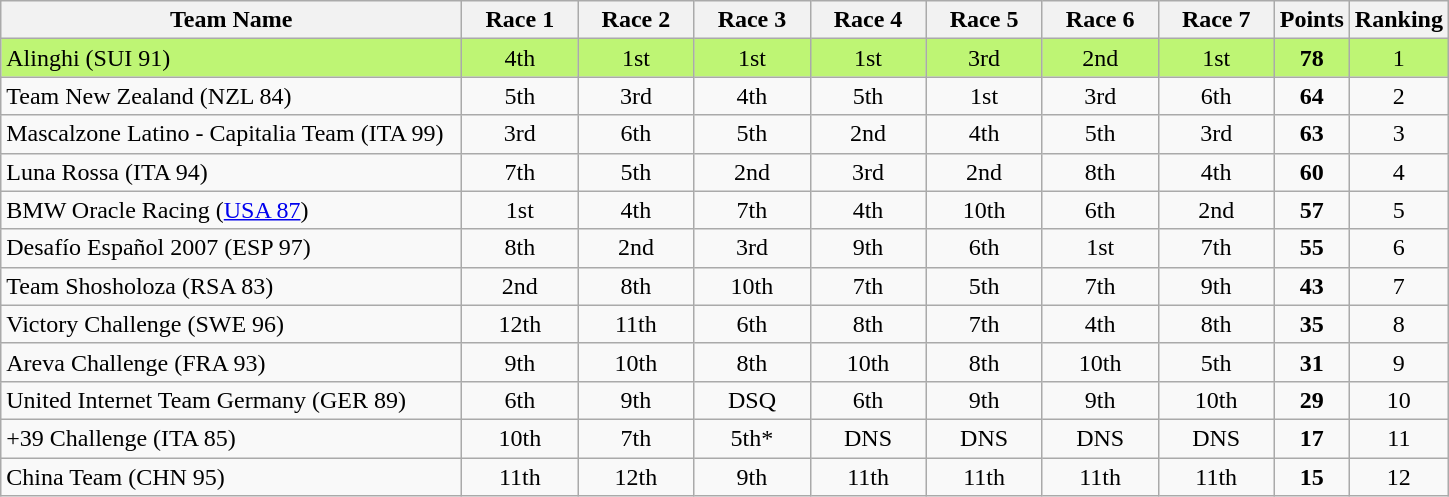<table class="wikitable" style="text-align:center;">
<tr>
<th width=300>Team Name</th>
<th width=70 abbr="R1">Race 1</th>
<th width=70 abbr="R2">Race 2</th>
<th width=70 abbr="R3">Race 3</th>
<th width=70 abbr="R4">Race 4</th>
<th width=70 abbr="R5">Race 5</th>
<th width=70 abbr="R6">Race 6</th>
<th width=70 abbr="R7">Race 7</th>
<th width=20 abbr="Points">Points</th>
<th width=20 abbr="Rank">Ranking</th>
</tr>
<tr style="background: #BEF574;">
<td style="text-align:left;"> Alinghi (SUI 91)</td>
<td>4th</td>
<td>1st</td>
<td>1st</td>
<td>1st</td>
<td>3rd</td>
<td>2nd</td>
<td>1st</td>
<td><strong>78</strong></td>
<td>1</td>
</tr>
<tr>
<td style="text-align:left;"> Team New Zealand (NZL 84)</td>
<td>5th</td>
<td>3rd</td>
<td>4th</td>
<td>5th</td>
<td>1st</td>
<td>3rd</td>
<td>6th</td>
<td><strong>64</strong></td>
<td>2</td>
</tr>
<tr>
<td style="text-align:left;"> Mascalzone Latino - Capitalia Team (ITA 99)</td>
<td>3rd</td>
<td>6th</td>
<td>5th</td>
<td>2nd</td>
<td>4th</td>
<td>5th</td>
<td>3rd</td>
<td><strong>63</strong></td>
<td>3</td>
</tr>
<tr>
<td style="text-align:left;"> Luna Rossa (ITA 94)</td>
<td>7th</td>
<td>5th</td>
<td>2nd</td>
<td>3rd</td>
<td>2nd</td>
<td>8th</td>
<td>4th</td>
<td><strong>60</strong></td>
<td>4</td>
</tr>
<tr>
<td style="text-align:left;"> BMW Oracle Racing (<a href='#'>USA 87</a>)</td>
<td>1st</td>
<td>4th</td>
<td>7th</td>
<td>4th</td>
<td>10th</td>
<td>6th</td>
<td>2nd</td>
<td><strong>57</strong></td>
<td>5</td>
</tr>
<tr>
<td style="text-align:left;"> Desafío Español 2007 (ESP 97)</td>
<td>8th</td>
<td>2nd</td>
<td>3rd</td>
<td>9th</td>
<td>6th</td>
<td>1st</td>
<td>7th</td>
<td><strong>55</strong></td>
<td>6</td>
</tr>
<tr>
<td style="text-align:left;"> Team Shosholoza (RSA 83)</td>
<td>2nd</td>
<td>8th</td>
<td>10th</td>
<td>7th</td>
<td>5th</td>
<td>7th</td>
<td>9th</td>
<td><strong>43</strong></td>
<td>7</td>
</tr>
<tr>
<td style="text-align:left;"> Victory Challenge (SWE 96)</td>
<td>12th</td>
<td>11th</td>
<td>6th</td>
<td>8th</td>
<td>7th</td>
<td>4th</td>
<td>8th</td>
<td><strong>35</strong></td>
<td>8</td>
</tr>
<tr>
<td style="text-align:left;"> Areva Challenge (FRA 93)</td>
<td>9th</td>
<td>10th</td>
<td>8th</td>
<td>10th</td>
<td>8th</td>
<td>10th</td>
<td>5th</td>
<td><strong>31</strong></td>
<td>9</td>
</tr>
<tr>
<td style="text-align:left;"> United Internet Team Germany (GER 89)</td>
<td>6th</td>
<td>9th</td>
<td>DSQ</td>
<td>6th</td>
<td>9th</td>
<td>9th</td>
<td>10th</td>
<td><strong>29</strong></td>
<td>10</td>
</tr>
<tr>
<td style="text-align:left;"> +39 Challenge (ITA 85)</td>
<td>10th</td>
<td>7th</td>
<td>5th*</td>
<td>DNS</td>
<td>DNS</td>
<td>DNS</td>
<td>DNS</td>
<td><strong>17</strong></td>
<td>11</td>
</tr>
<tr>
<td style="text-align:left;"> China Team (CHN 95)</td>
<td>11th</td>
<td>12th</td>
<td>9th</td>
<td>11th</td>
<td>11th</td>
<td>11th</td>
<td>11th</td>
<td><strong>15</strong></td>
<td>12</td>
</tr>
</table>
